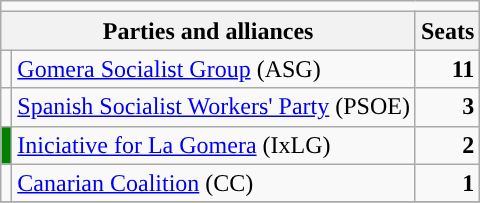<table class="wikitable" style="text-align:right;">
<tr>
<td colspan="7"></td>
</tr>
<tr>
<th colspan="2">Parties and alliances</th>
<th colspan="2">Seats</th>
</tr>
<tr>
<td style="color:inherit;background:"></td>
<td align="left"><a href='#'>Gomera Socialist Group</a> (ASG)</td>
<td><strong>11</strong></td>
</tr>
<tr>
<td style="color:inherit;background:"></td>
<td align="left"><a href='#'>Spanish Socialist Workers' Party</a> (PSOE)</td>
<td><strong>3</strong></td>
</tr>
<tr>
<td style="color:inherit;background:#008000"></td>
<td align="left"><a href='#'>Iniciative for La Gomera</a> (IxLG)</td>
<td><strong>2</strong></td>
</tr>
<tr>
<td style="color:inherit;background:"></td>
<td align="left"><a href='#'>Canarian Coalition</a> (CC)</td>
<td><strong>1</strong></td>
</tr>
<tr>
</tr>
</table>
